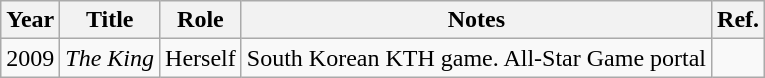<table class="wikitable sortable">
<tr>
<th>Year</th>
<th>Title</th>
<th>Role</th>
<th>Notes</th>
<th>Ref.</th>
</tr>
<tr>
<td>2009</td>
<td><em>The King</em></td>
<td>Herself</td>
<td>South Korean KTH game. All-Star Game portal</td>
<td></td>
</tr>
</table>
